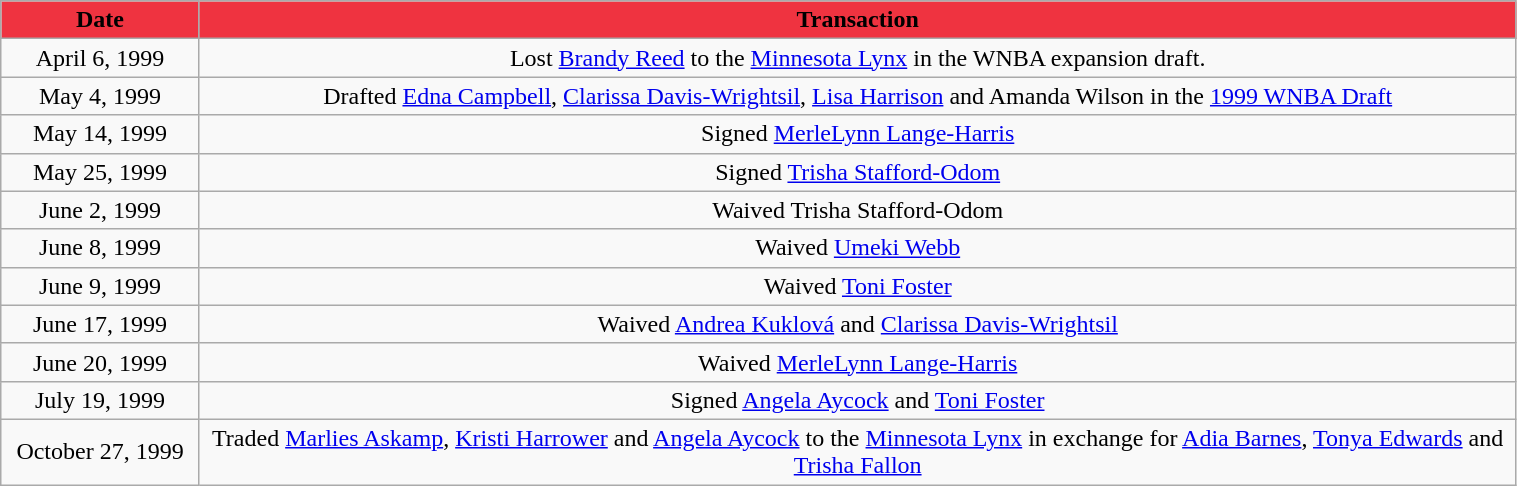<table class="wikitable" style="width:80%; text-align: center;">
<tr>
<th style="background: #EF3340" width=125"><span>Date</span></th>
<th style="background: #EF3340" colspan="2"><span>Transaction</span></th>
</tr>
<tr>
<td>April 6, 1999</td>
<td>Lost <a href='#'>Brandy Reed</a> to the <a href='#'>Minnesota Lynx</a> in the WNBA expansion draft.</td>
</tr>
<tr>
<td>May 4, 1999</td>
<td>Drafted <a href='#'>Edna Campbell</a>, <a href='#'>Clarissa Davis-Wrightsil</a>, <a href='#'>Lisa Harrison</a> and Amanda Wilson in the <a href='#'>1999 WNBA Draft</a></td>
</tr>
<tr>
<td>May 14, 1999</td>
<td>Signed <a href='#'>MerleLynn Lange-Harris</a></td>
</tr>
<tr>
<td>May 25, 1999</td>
<td>Signed <a href='#'>Trisha Stafford-Odom</a></td>
</tr>
<tr>
<td>June 2, 1999</td>
<td>Waived Trisha Stafford-Odom</td>
</tr>
<tr>
<td>June 8, 1999</td>
<td>Waived <a href='#'>Umeki Webb</a></td>
</tr>
<tr>
<td>June 9, 1999</td>
<td>Waived <a href='#'>Toni Foster</a></td>
</tr>
<tr>
<td>June 17, 1999</td>
<td>Waived <a href='#'>Andrea Kuklová</a> and <a href='#'>Clarissa Davis-Wrightsil</a></td>
</tr>
<tr>
<td>June 20, 1999</td>
<td>Waived <a href='#'>MerleLynn Lange-Harris</a></td>
</tr>
<tr>
<td>July 19, 1999</td>
<td>Signed <a href='#'>Angela Aycock</a> and <a href='#'>Toni Foster</a></td>
</tr>
<tr>
<td>October 27, 1999</td>
<td>Traded <a href='#'>Marlies Askamp</a>, <a href='#'>Kristi Harrower</a> and <a href='#'>Angela Aycock</a> to the <a href='#'>Minnesota Lynx</a> in exchange for <a href='#'>Adia Barnes</a>, <a href='#'>Tonya Edwards</a> and <a href='#'>Trisha Fallon</a></td>
</tr>
</table>
